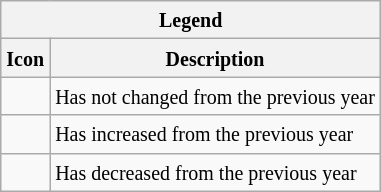<table class="wikitable">
<tr>
<th colspan="2"><small>Legend</small></th>
</tr>
<tr>
<th><small> Icon</small></th>
<th><small> Description</small></th>
</tr>
<tr>
<td></td>
<td><small>Has not changed from the previous year</small></td>
</tr>
<tr>
<td></td>
<td><small>Has increased from the previous year</small></td>
</tr>
<tr>
<td></td>
<td><small>Has decreased from the previous year</small></td>
</tr>
</table>
